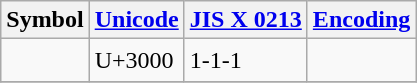<table class="wikitable">
<tr>
<th>Symbol</th>
<th><a href='#'>Unicode</a></th>
<th><a href='#'>JIS X 0213</a></th>
<th><a href='#'>Encoding</a></th>
</tr>
<tr>
<td style="text-align:center;"></td>
<td>U+3000</td>
<td>1-1-1</td>
<td>&#12288;</td>
</tr>
<tr>
</tr>
</table>
